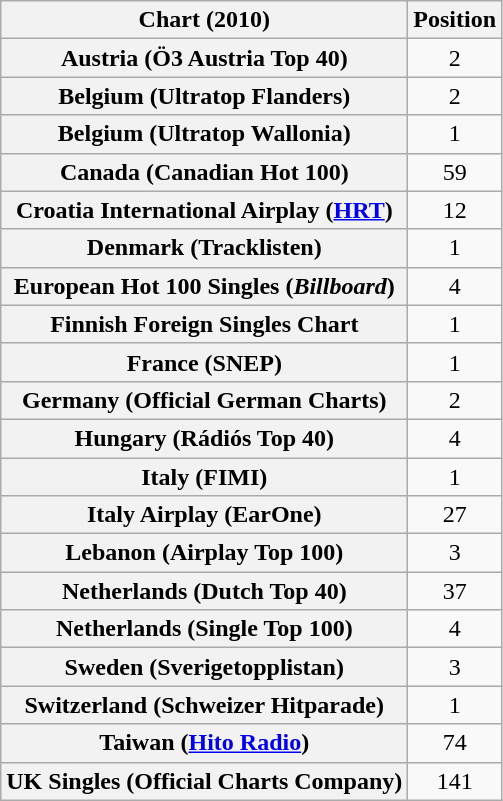<table class="wikitable sortable plainrowheaders">
<tr>
<th scope="col">Chart (2010)</th>
<th scope="col">Position</th>
</tr>
<tr>
<th scope="row">Austria (Ö3 Austria Top 40)</th>
<td style="text-align:center;">2</td>
</tr>
<tr>
<th scope="row">Belgium (Ultratop Flanders)</th>
<td style="text-align:center;">2</td>
</tr>
<tr>
<th scope="row">Belgium (Ultratop Wallonia)</th>
<td style="text-align:center;">1</td>
</tr>
<tr>
<th scope="row">Canada (Canadian Hot 100)</th>
<td style="text-align:center;">59</td>
</tr>
<tr>
<th scope="row">Croatia International Airplay (<a href='#'>HRT</a>)</th>
<td style="text-align:center;">12</td>
</tr>
<tr>
<th scope="row">Denmark (Tracklisten)</th>
<td style="text-align:center;">1</td>
</tr>
<tr>
<th scope="row">European Hot 100 Singles (<em>Billboard</em>)</th>
<td style="text-align:center;">4</td>
</tr>
<tr>
<th scope="row">Finnish Foreign Singles Chart</th>
<td style="text-align:center;">1</td>
</tr>
<tr>
<th scope="row">France (SNEP)</th>
<td style="text-align:center;">1</td>
</tr>
<tr>
<th scope="row">Germany (Official German Charts)</th>
<td style="text-align:center;">2</td>
</tr>
<tr>
<th scope="row">Hungary (Rádiós Top 40)</th>
<td style="text-align:center;">4</td>
</tr>
<tr>
<th scope="row">Italy (FIMI)</th>
<td style="text-align:center;">1</td>
</tr>
<tr>
<th scope="row">Italy Airplay (EarOne)</th>
<td style="text-align:center;">27</td>
</tr>
<tr>
<th scope="row">Lebanon (Airplay Top 100)</th>
<td align="center">3</td>
</tr>
<tr>
<th scope="row">Netherlands (Dutch Top 40)</th>
<td style="text-align:center;">37</td>
</tr>
<tr>
<th scope="row">Netherlands (Single Top 100)</th>
<td style="text-align:center;">4</td>
</tr>
<tr>
<th scope="row">Sweden (Sverigetopplistan)</th>
<td style="text-align:center;">3</td>
</tr>
<tr>
<th scope="row">Switzerland (Schweizer Hitparade)</th>
<td style="text-align:center;">1</td>
</tr>
<tr>
<th scope="row">Taiwan (<a href='#'>Hito Radio</a>)</th>
<td style="text-align:center;">74</td>
</tr>
<tr>
<th scope="row">UK Singles (Official Charts Company)</th>
<td style="text-align:center;">141</td>
</tr>
</table>
